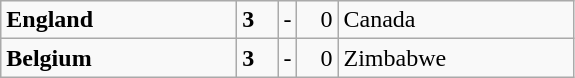<table class="wikitable">
<tr>
<td width=150> <strong>England</strong></td>
<td style="width:20px; text-align:left;"><strong>3</strong></td>
<td>-</td>
<td style="width:20px; text-align:right;">0</td>
<td width=150> Canada</td>
</tr>
<tr>
<td> <strong>Belgium</strong></td>
<td style="text-align:left;"><strong>3</strong></td>
<td>-</td>
<td style="text-align:right;">0</td>
<td> Zimbabwe</td>
</tr>
</table>
